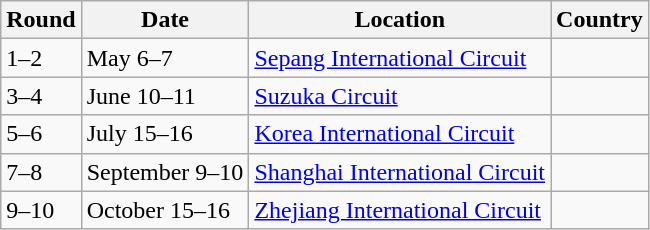<table class="wikitable">
<tr>
<th>Round</th>
<th>Date</th>
<th>Location</th>
<th>Country</th>
</tr>
<tr>
<td>1–2</td>
<td>May 6–7</td>
<td><a href='#'>Sepang International Circuit</a></td>
<td></td>
</tr>
<tr>
<td>3–4</td>
<td>June 10–11</td>
<td><a href='#'>Suzuka Circuit</a></td>
<td></td>
</tr>
<tr>
<td>5–6</td>
<td>July 15–16</td>
<td><a href='#'>Korea International Circuit</a></td>
<td></td>
</tr>
<tr>
<td>7–8</td>
<td>September 9–10</td>
<td><a href='#'>Shanghai International Circuit</a></td>
<td></td>
</tr>
<tr>
<td>9–10</td>
<td>October 15–16</td>
<td><a href='#'>Zhejiang International Circuit</a></td>
<td></td>
</tr>
</table>
